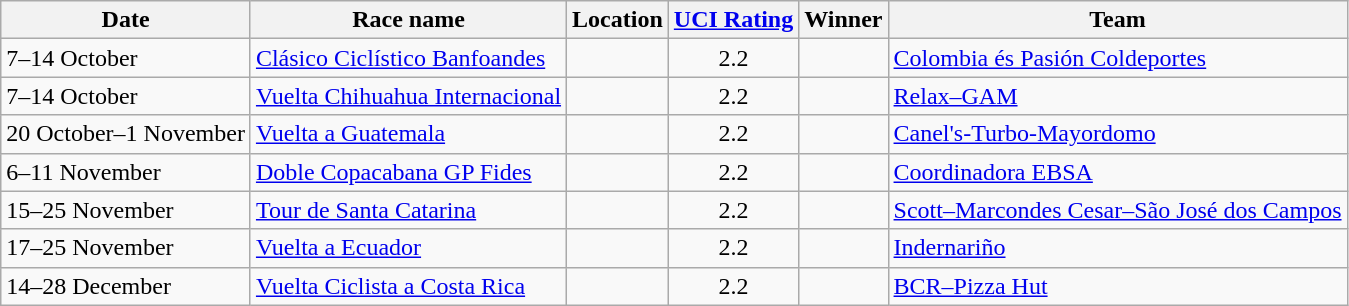<table class="wikitable sortable">
<tr>
<th>Date</th>
<th>Race name</th>
<th>Location</th>
<th><a href='#'>UCI Rating</a></th>
<th>Winner</th>
<th>Team</th>
</tr>
<tr>
<td>7–14 October</td>
<td><a href='#'>Clásico Ciclístico Banfoandes</a></td>
<td></td>
<td align=center>2.2</td>
<td></td>
<td><a href='#'>Colombia és Pasión Coldeportes</a></td>
</tr>
<tr>
<td>7–14 October</td>
<td><a href='#'>Vuelta Chihuahua Internacional</a></td>
<td></td>
<td align=center>2.2</td>
<td></td>
<td><a href='#'>Relax–GAM</a></td>
</tr>
<tr>
<td>20 October–1 November</td>
<td><a href='#'>Vuelta a Guatemala</a></td>
<td></td>
<td align=center>2.2</td>
<td></td>
<td><a href='#'>Canel's-Turbo-Mayordomo</a></td>
</tr>
<tr>
<td>6–11 November</td>
<td><a href='#'>Doble Copacabana GP Fides</a></td>
<td></td>
<td align=center>2.2</td>
<td></td>
<td><a href='#'>Coordinadora EBSA</a></td>
</tr>
<tr>
<td>15–25 November</td>
<td><a href='#'>Tour de Santa Catarina</a></td>
<td></td>
<td align=center>2.2</td>
<td></td>
<td><a href='#'>Scott–Marcondes Cesar–São José dos Campos</a></td>
</tr>
<tr>
<td>17–25 November</td>
<td><a href='#'>Vuelta a Ecuador</a></td>
<td></td>
<td align=center>2.2</td>
<td></td>
<td><a href='#'>Indernariño</a></td>
</tr>
<tr>
<td>14–28 December</td>
<td><a href='#'>Vuelta Ciclista a Costa Rica</a></td>
<td></td>
<td align=center>2.2</td>
<td></td>
<td><a href='#'>BCR–Pizza Hut</a></td>
</tr>
</table>
